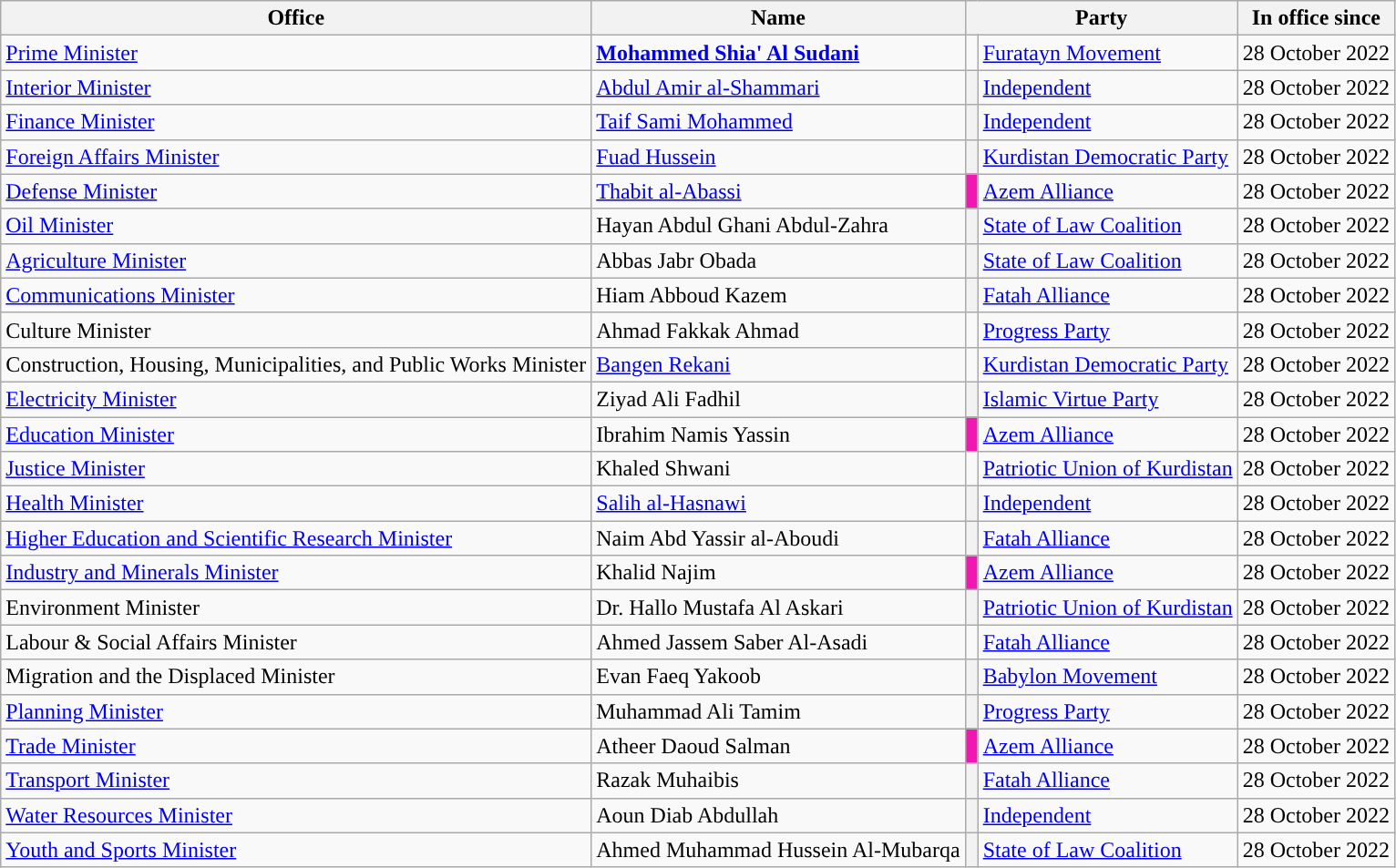<table class="wikitable">
<tr>
<th>Office</th>
<th>Name</th>
<th colspan="2">Party</th>
<th>In office since</th>
</tr>
<tr>
<td><a href='#'>Prime Minister</a></td>
<td><strong><a href='#'>Mohammed Shia' Al Sudani</a></strong></td>
<td></td>
<td><a href='#'>Furatayn Movement</a></td>
<td>28 October 2022</td>
</tr>
<tr>
<td><a href='#'>Interior Minister</a></td>
<td><a href='#'>Abdul Amir al-Shammari</a></td>
<th style="background:"></th>
<td><a href='#'>Independent</a></td>
<td>28 October 2022</td>
</tr>
<tr>
<td><a href='#'>Finance Minister</a></td>
<td><a href='#'>Taif Sami Mohammed</a></td>
<th style="background:"></th>
<td><a href='#'>Independent</a></td>
<td>28 October 2022</td>
</tr>
<tr>
<td><a href='#'>Foreign Affairs Minister</a></td>
<td><a href='#'>Fuad Hussein</a></td>
<th style="background:"></th>
<td><a href='#'>Kurdistan Democratic Party</a></td>
<td>28 October 2022</td>
</tr>
<tr>
<td><a href='#'>Defense Minister</a></td>
<td><a href='#'>Thabit al-Abassi</a></td>
<th style="width:2px;background:#F217B2;"></th>
<td><a href='#'>Azem Alliance</a></td>
<td>28 October 2022</td>
</tr>
<tr>
<td><a href='#'>Oil Minister</a></td>
<td>Hayan Abdul Ghani Abdul-Zahra</td>
<th style="background:"></th>
<td><a href='#'>State of Law Coalition</a></td>
<td>28 October 2022</td>
</tr>
<tr>
<td><a href='#'>Agriculture Minister</a></td>
<td>Abbas Jabr Obada</td>
<th style="background:"></th>
<td><a href='#'>State of Law Coalition</a></td>
<td>28 October 2022</td>
</tr>
<tr>
<td><a href='#'>Communications Minister</a></td>
<td>Hiam Abboud Kazem</td>
<th style="background:"></th>
<td><a href='#'>Fatah Alliance</a></td>
<td>28 October 2022</td>
</tr>
<tr>
<td>Culture Minister</td>
<td>Ahmad Fakkak Ahmad</td>
<td style="background:"></td>
<td><a href='#'>Progress Party</a></td>
<td>28 October 2022</td>
</tr>
<tr>
<td>Construction, Housing, Municipalities, and Public Works Minister</td>
<td><a href='#'>Bangen Rekani</a></td>
<td style="background:"></td>
<td><a href='#'>Kurdistan Democratic Party</a></td>
<td>28 October 2022</td>
</tr>
<tr>
<td><a href='#'>Electricity Minister</a></td>
<td>Ziyad Ali Fadhil</td>
<th style="background:"></th>
<td><a href='#'>Islamic Virtue Party</a></td>
<td>28 October 2022</td>
</tr>
<tr>
<td><a href='#'>Education Minister</a></td>
<td>Ibrahim Namis Yassin</td>
<th style="width:2px;background:#F217B2;"></th>
<td><a href='#'>Azem Alliance</a></td>
<td>28 October 2022</td>
</tr>
<tr>
<td><a href='#'>Justice Minister</a></td>
<td>Khaled Shwani</td>
<td style="background:"></td>
<td><a href='#'>Patriotic Union of Kurdistan</a></td>
<td>28 October 2022</td>
</tr>
<tr>
<td><a href='#'>Health Minister</a></td>
<td><a href='#'>Salih al-Hasnawi</a></td>
<th style="background:"></th>
<td><a href='#'>Independent</a></td>
<td>28 October 2022</td>
</tr>
<tr>
<td><a href='#'>Higher Education and Scientific Research Minister</a></td>
<td>Naim Abd Yassir al-Aboudi</td>
<th style="background:"></th>
<td><a href='#'>Fatah Alliance</a></td>
<td>28 October 2022</td>
</tr>
<tr>
<td><a href='#'>Industry and Minerals Minister</a></td>
<td>Khalid Najim</td>
<th style="width:2px;background:#F217B2;"></th>
<td><a href='#'>Azem Alliance</a></td>
<td>28 October 2022</td>
</tr>
<tr>
<td>Environment Minister</td>
<td>Dr. Hallo Mustafa Al Askari</td>
<th style="background:"></th>
<td><a href='#'>Patriotic Union of Kurdistan</a></td>
<td>28 October 2022</td>
</tr>
<tr>
<td>Labour & Social Affairs Minister</td>
<td>Ahmed Jassem Saber Al-Asadi</td>
<td style="background:"></td>
<td><a href='#'>Fatah Alliance</a></td>
<td>28 October 2022</td>
</tr>
<tr>
<td>Migration and the Displaced Minister</td>
<td>Evan Faeq Yakoob</td>
<th style="background:"></th>
<td><a href='#'>Babylon Movement</a></td>
<td>28 October 2022</td>
</tr>
<tr>
<td><a href='#'>Planning Minister</a></td>
<td>Muhammad Ali Tamim</td>
<th style="background:"></th>
<td><a href='#'>Progress Party</a></td>
<td>28 October 2022</td>
</tr>
<tr>
<td><a href='#'>Trade Minister</a></td>
<td>Atheer Daoud Salman</td>
<th style="width:2px;background:#F217B2;"></th>
<td><a href='#'>Azem Alliance</a></td>
<td>28 October 2022</td>
</tr>
<tr>
<td><a href='#'>Transport Minister</a></td>
<td>Razak Muhaibis</td>
<th style="background:"></th>
<td><a href='#'>Fatah Alliance</a></td>
<td>28 October 2022</td>
</tr>
<tr>
<td><a href='#'>Water Resources Minister</a></td>
<td>Aoun Diab Abdullah</td>
<th style="background:"></th>
<td><a href='#'>Independent</a></td>
<td>28 October 2022</td>
</tr>
<tr>
<td><a href='#'>Youth and Sports Minister</a></td>
<td>Ahmed Muhammad Hussein Al-Mubarqa</td>
<th style="background:"></th>
<td><a href='#'>State of Law Coalition</a></td>
<td>28 October 2022</td>
</tr>
</table>
